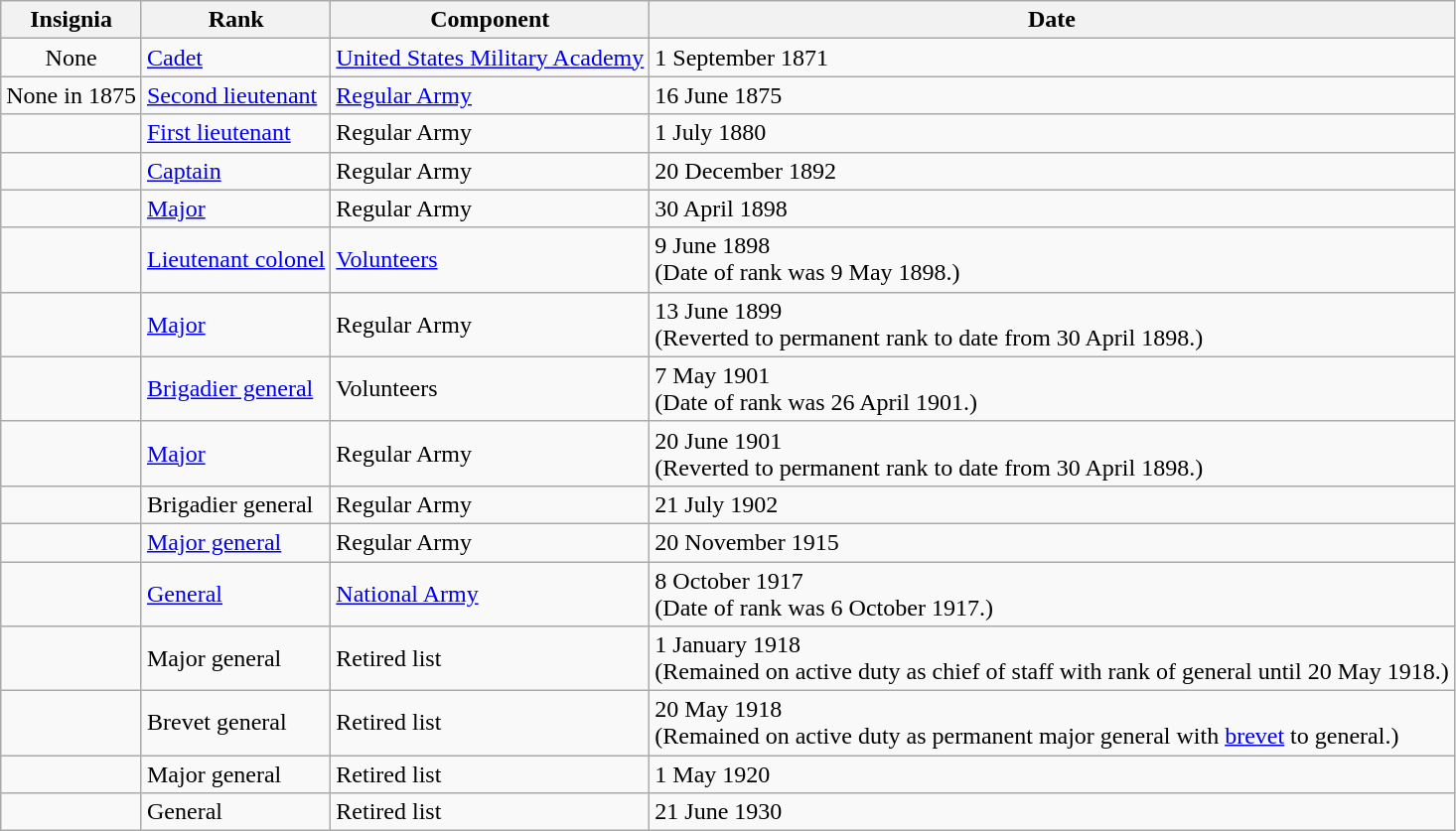<table class="wikitable">
<tr>
<th>Insignia</th>
<th>Rank</th>
<th>Component</th>
<th>Date</th>
</tr>
<tr>
<td style="text-align:center;">None</td>
<td><a href='#'>Cadet</a></td>
<td><a href='#'>United States Military Academy</a></td>
<td>1 September 1871</td>
</tr>
<tr>
<td style="text-align:center;">None in 1875</td>
<td><a href='#'>Second lieutenant</a></td>
<td><a href='#'>Regular Army</a></td>
<td>16 June 1875</td>
</tr>
<tr>
<td style="text-align:center;"></td>
<td><a href='#'>First lieutenant</a></td>
<td>Regular Army</td>
<td>1 July 1880</td>
</tr>
<tr>
<td style="text-align:center;"></td>
<td><a href='#'>Captain</a></td>
<td>Regular Army</td>
<td>20 December 1892</td>
</tr>
<tr>
<td style="text-align:center;"></td>
<td><a href='#'>Major</a></td>
<td>Regular Army</td>
<td>30 April 1898</td>
</tr>
<tr>
<td style="text-align:center;"></td>
<td><a href='#'>Lieutenant colonel</a></td>
<td><a href='#'>Volunteers</a></td>
<td>9 June 1898<br>(Date of rank was 9 May 1898.)</td>
</tr>
<tr>
<td style="text-align:center;"></td>
<td><a href='#'>Major</a></td>
<td>Regular Army</td>
<td>13 June 1899<br>(Reverted to permanent rank to date from 30 April 1898.)</td>
</tr>
<tr>
<td style="text-align:center;"></td>
<td><a href='#'>Brigadier general</a></td>
<td>Volunteers</td>
<td>7 May 1901<br>(Date of rank was 26 April 1901.)</td>
</tr>
<tr>
<td style="text-align:center;"></td>
<td><a href='#'>Major</a></td>
<td>Regular Army</td>
<td>20 June 1901<br>(Reverted to permanent rank to date from 30 April 1898.)</td>
</tr>
<tr>
<td style="text-align:center;"></td>
<td>Brigadier general</td>
<td>Regular Army</td>
<td>21 July 1902</td>
</tr>
<tr>
<td style="text-align:center;"></td>
<td><a href='#'>Major general</a></td>
<td>Regular Army</td>
<td>20 November 1915</td>
</tr>
<tr>
<td style="text-align:center;"></td>
<td><a href='#'>General</a></td>
<td><a href='#'>National Army</a></td>
<td>8 October 1917<br>(Date of rank was 6 October 1917.)</td>
</tr>
<tr>
<td style="text-align:center;"></td>
<td>Major general</td>
<td>Retired list</td>
<td>1 January 1918<br>(Remained on active duty as chief of staff with rank of general until 20 May 1918.)</td>
</tr>
<tr>
<td style="text-align:center;"></td>
<td>Brevet general</td>
<td>Retired list</td>
<td>20 May 1918<br>(Remained on active duty as permanent major general with <a href='#'>brevet</a> to general.)</td>
</tr>
<tr>
<td style="text-align:center;"></td>
<td>Major general</td>
<td>Retired list</td>
<td>1 May 1920</td>
</tr>
<tr>
<td style="text-align:center;"></td>
<td>General</td>
<td>Retired list</td>
<td>21 June 1930</td>
</tr>
</table>
